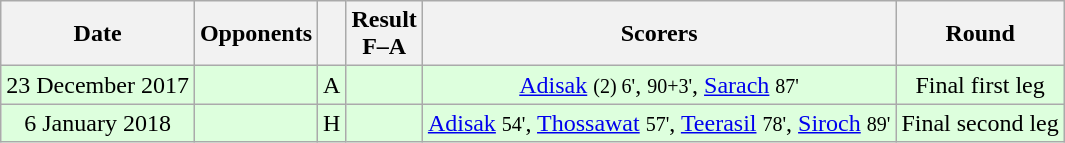<table class="wikitable" style="text-align:center">
<tr>
<th>Date</th>
<th>Opponents</th>
<th></th>
<th>Result<br>F–A</th>
<th>Scorers</th>
<th>Round</th>
</tr>
<tr bgcolor="#ddffdd">
<td nowrap>23 December 2017</td>
<td align="left"></td>
<td>A</td>
<td nowrap></td>
<td nowrap><a href='#'>Adisak</a> <small>(2) 6'</small>, <small>90+3'</small>, <a href='#'>Sarach</a> <small>87'</small></td>
<td nowrap>Final first leg</td>
</tr>
<tr bgcolor="#ddffdd">
<td nowrap>6 January 2018</td>
<td align="left"></td>
<td>H</td>
<td nowrap><br></td>
<td nowrap><a href='#'>Adisak</a> <small>54'</small>, <a href='#'>Thossawat</a> <small>57'</small>, <a href='#'>Teerasil</a> <small>78'</small>, <a href='#'>Siroch</a> <small>89'</small></td>
<td nowrap>Final second leg</td>
</tr>
</table>
